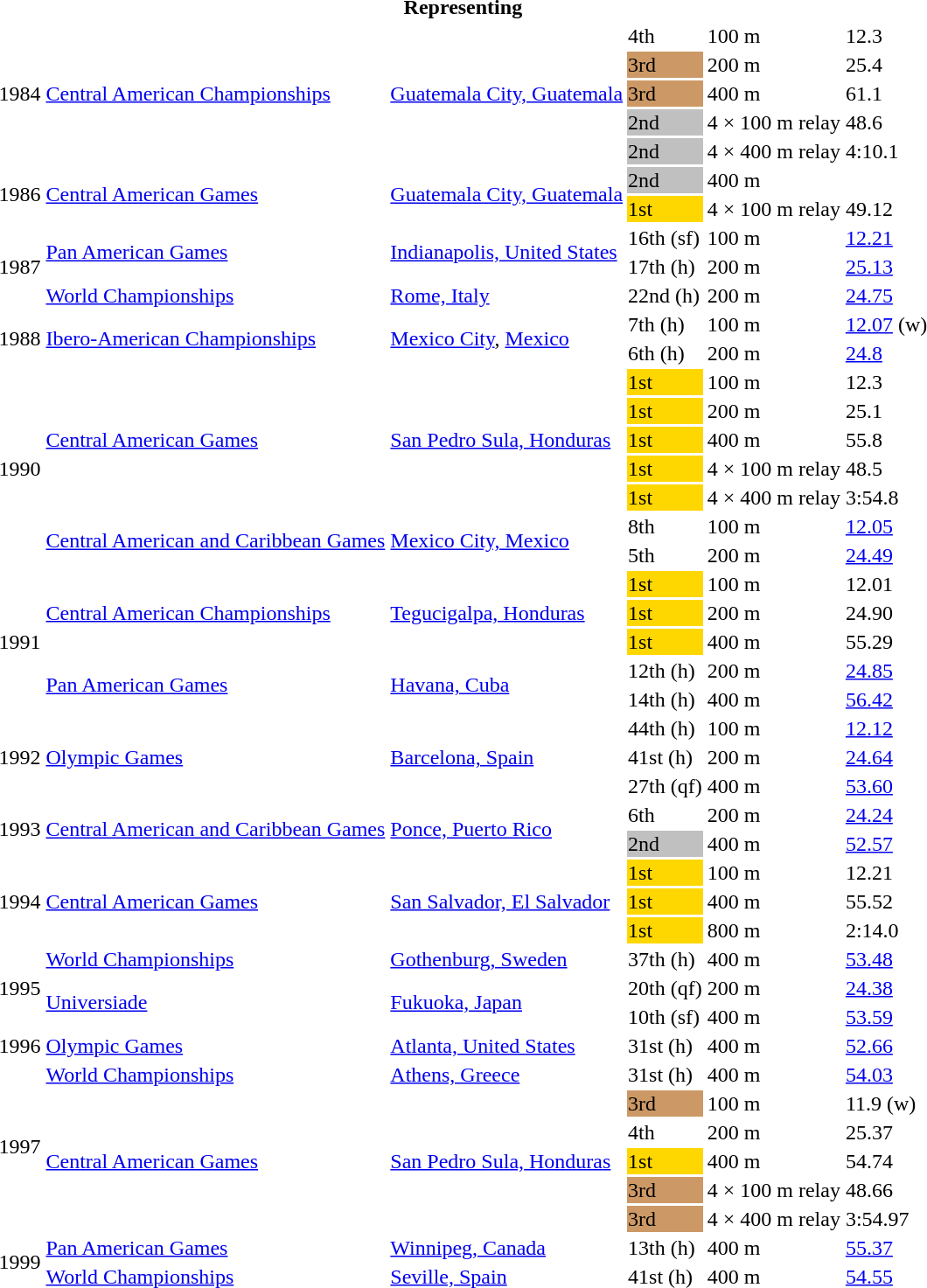<table>
<tr>
<th colspan="6">Representing </th>
</tr>
<tr>
<td rowspan=5>1984</td>
<td rowspan=5><a href='#'>Central American Championships</a></td>
<td rowspan=5><a href='#'>Guatemala City, Guatemala</a></td>
<td>4th</td>
<td>100 m</td>
<td>12.3</td>
</tr>
<tr>
<td bgcolor=cc9966>3rd</td>
<td>200 m</td>
<td>25.4</td>
</tr>
<tr>
<td bgcolor=cc9966>3rd</td>
<td>400 m</td>
<td>61.1</td>
</tr>
<tr>
<td bgcolor=silver>2nd</td>
<td>4 × 100 m relay</td>
<td>48.6</td>
</tr>
<tr>
<td bgcolor=silver>2nd</td>
<td>4 × 400 m relay</td>
<td>4:10.1</td>
</tr>
<tr>
<td rowspan=2>1986</td>
<td rowspan=2><a href='#'>Central American Games</a></td>
<td rowspan=2><a href='#'>Guatemala City, Guatemala</a></td>
<td bgcolor=silver>2nd</td>
<td>400 m</td>
<td></td>
</tr>
<tr>
<td bgcolor=gold>1st</td>
<td>4 × 100 m relay</td>
<td>49.12</td>
</tr>
<tr>
<td rowspan=3>1987</td>
<td rowspan=2><a href='#'>Pan American Games</a></td>
<td rowspan=2><a href='#'>Indianapolis, United States</a></td>
<td>16th (sf)</td>
<td>100 m</td>
<td><a href='#'>12.21</a></td>
</tr>
<tr>
<td>17th (h)</td>
<td>200 m</td>
<td><a href='#'>25.13</a></td>
</tr>
<tr>
<td><a href='#'>World Championships</a></td>
<td><a href='#'>Rome, Italy</a></td>
<td>22nd (h)</td>
<td>200 m</td>
<td><a href='#'>24.75</a></td>
</tr>
<tr>
<td rowspan=2>1988</td>
<td rowspan=2><a href='#'>Ibero-American Championships</a></td>
<td rowspan=2><a href='#'>Mexico City</a>, <a href='#'>Mexico</a></td>
<td>7th (h)</td>
<td>100 m</td>
<td><a href='#'>12.07</a> (w)</td>
</tr>
<tr>
<td>6th (h)</td>
<td>200 m</td>
<td><a href='#'>24.8</a></td>
</tr>
<tr>
<td rowspan=7>1990</td>
<td rowspan=5><a href='#'>Central American Games</a></td>
<td rowspan=5><a href='#'>San Pedro Sula, Honduras</a></td>
<td bgcolor=gold>1st</td>
<td>100 m</td>
<td>12.3</td>
</tr>
<tr>
<td bgcolor=gold>1st</td>
<td>200 m</td>
<td>25.1</td>
</tr>
<tr>
<td bgcolor=gold>1st</td>
<td>400 m</td>
<td>55.8</td>
</tr>
<tr>
<td bgcolor=gold>1st</td>
<td>4 × 100 m relay</td>
<td>48.5</td>
</tr>
<tr>
<td bgcolor=gold>1st</td>
<td>4 × 400 m relay</td>
<td>3:54.8</td>
</tr>
<tr>
<td rowspan=2><a href='#'>Central American and Caribbean Games</a></td>
<td rowspan=2><a href='#'>Mexico City, Mexico</a></td>
<td>8th</td>
<td>100 m</td>
<td><a href='#'>12.05</a></td>
</tr>
<tr>
<td>5th</td>
<td>200 m</td>
<td><a href='#'>24.49</a></td>
</tr>
<tr>
<td rowspan=5>1991</td>
<td rowspan=3><a href='#'>Central American Championships</a></td>
<td rowspan=3><a href='#'>Tegucigalpa, Honduras</a></td>
<td bgcolor=gold>1st</td>
<td>100 m</td>
<td>12.01</td>
</tr>
<tr>
<td bgcolor=gold>1st</td>
<td>200 m</td>
<td>24.90</td>
</tr>
<tr>
<td bgcolor=gold>1st</td>
<td>400 m</td>
<td>55.29</td>
</tr>
<tr>
<td rowspan=2><a href='#'>Pan American Games</a></td>
<td rowspan=2><a href='#'>Havana, Cuba</a></td>
<td>12th (h)</td>
<td>200 m</td>
<td><a href='#'>24.85</a></td>
</tr>
<tr>
<td>14th (h)</td>
<td>400 m</td>
<td><a href='#'>56.42</a></td>
</tr>
<tr>
<td rowspan=3>1992</td>
<td rowspan=3><a href='#'>Olympic Games</a></td>
<td rowspan=3><a href='#'>Barcelona, Spain</a></td>
<td>44th (h)</td>
<td>100 m</td>
<td><a href='#'>12.12</a></td>
</tr>
<tr>
<td>41st (h)</td>
<td>200 m</td>
<td><a href='#'>24.64</a></td>
</tr>
<tr>
<td>27th (qf)</td>
<td>400 m</td>
<td><a href='#'>53.60</a></td>
</tr>
<tr>
<td rowspan=2>1993</td>
<td rowspan=2><a href='#'>Central American and Caribbean Games</a></td>
<td rowspan=2><a href='#'>Ponce, Puerto Rico</a></td>
<td>6th</td>
<td>200 m</td>
<td><a href='#'>24.24</a></td>
</tr>
<tr>
<td bgcolor=silver>2nd</td>
<td>400 m</td>
<td><a href='#'>52.57</a></td>
</tr>
<tr>
<td rowspan=3>1994</td>
<td rowspan=3><a href='#'>Central American Games</a></td>
<td rowspan=3><a href='#'>San Salvador, El Salvador</a></td>
<td bgcolor=gold>1st</td>
<td>100 m</td>
<td>12.21</td>
</tr>
<tr>
<td bgcolor=gold>1st</td>
<td>400 m</td>
<td>55.52</td>
</tr>
<tr>
<td bgcolor=gold>1st</td>
<td>800 m</td>
<td>2:14.0</td>
</tr>
<tr>
<td rowspan=3>1995</td>
<td><a href='#'>World Championships</a></td>
<td><a href='#'>Gothenburg, Sweden</a></td>
<td>37th (h)</td>
<td>400 m</td>
<td><a href='#'>53.48</a></td>
</tr>
<tr>
<td rowspan=2><a href='#'>Universiade</a></td>
<td rowspan=2><a href='#'>Fukuoka, Japan</a></td>
<td>20th (qf)</td>
<td>200 m</td>
<td><a href='#'>24.38</a></td>
</tr>
<tr>
<td>10th (sf)</td>
<td>400 m</td>
<td><a href='#'>53.59</a></td>
</tr>
<tr>
<td>1996</td>
<td><a href='#'>Olympic Games</a></td>
<td><a href='#'>Atlanta, United States</a></td>
<td>31st (h)</td>
<td>400 m</td>
<td><a href='#'>52.66</a></td>
</tr>
<tr>
<td rowspan=6>1997</td>
<td><a href='#'>World Championships</a></td>
<td><a href='#'>Athens, Greece</a></td>
<td>31st (h)</td>
<td>400 m</td>
<td><a href='#'>54.03</a></td>
</tr>
<tr>
<td rowspan=5><a href='#'>Central American Games</a></td>
<td rowspan=5><a href='#'>San Pedro Sula, Honduras</a></td>
<td bgcolor=cc9966>3rd</td>
<td>100 m</td>
<td>11.9 (w)</td>
</tr>
<tr>
<td>4th</td>
<td>200 m</td>
<td>25.37</td>
</tr>
<tr>
<td bgcolor=gold>1st</td>
<td>400 m</td>
<td>54.74</td>
</tr>
<tr>
<td bgcolor=cc9966>3rd</td>
<td>4 × 100 m relay</td>
<td>48.66</td>
</tr>
<tr>
<td bgcolor=cc9966>3rd</td>
<td>4 × 400 m relay</td>
<td>3:54.97</td>
</tr>
<tr>
<td rowspan=2>1999</td>
<td><a href='#'>Pan American Games</a></td>
<td><a href='#'>Winnipeg, Canada</a></td>
<td>13th (h)</td>
<td>400 m</td>
<td><a href='#'>55.37</a></td>
</tr>
<tr>
<td><a href='#'>World Championships</a></td>
<td><a href='#'>Seville, Spain</a></td>
<td>41st (h)</td>
<td>400 m</td>
<td><a href='#'>54.55</a></td>
</tr>
</table>
